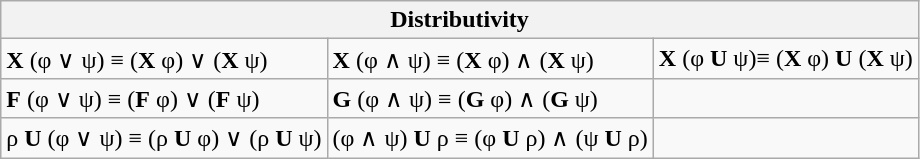<table class="wikitable">
<tr>
<th colspan="3">Distributivity</th>
</tr>
<tr>
<td><strong>X</strong> (φ ∨ ψ) ≡  (<strong>X</strong> φ) ∨ (<strong>X</strong> ψ)</td>
<td><strong>X</strong> (φ ∧ ψ) ≡  (<strong>X</strong> φ) ∧ (<strong>X</strong> ψ)</td>
<td><strong>X</strong> (φ <strong>U</strong> ψ)≡  (<strong>X</strong> φ) <strong>U</strong> (<strong>X</strong> ψ)</td>
</tr>
<tr>
<td><strong>F</strong> (φ ∨ ψ) ≡  (<strong>F</strong> φ) ∨ (<strong>F</strong> ψ)</td>
<td><strong>G</strong> (φ ∧ ψ) ≡  (<strong>G</strong> φ) ∧ (<strong>G</strong> ψ)</td>
<td></td>
</tr>
<tr>
<td>ρ <strong>U</strong> (φ ∨ ψ) ≡  (ρ <strong>U</strong> φ) ∨ (ρ <strong>U</strong> ψ)</td>
<td>(φ ∧ ψ) <strong>U</strong> ρ ≡  (φ <strong>U</strong> ρ) ∧ (ψ <strong>U</strong> ρ)</td>
<td></td>
</tr>
</table>
